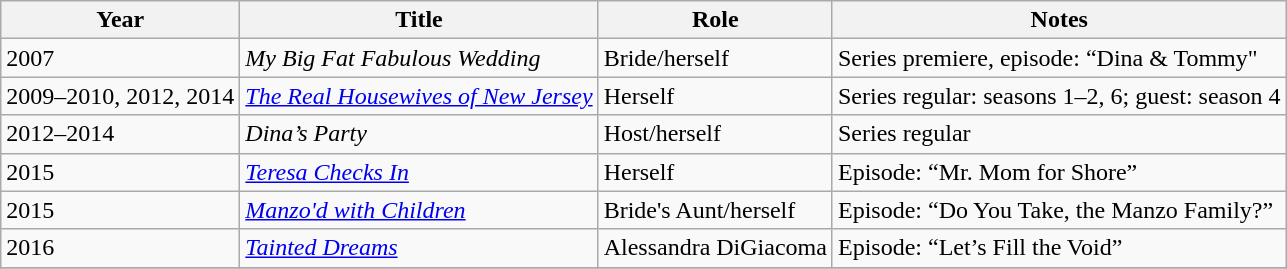<table class="wikitable sortable">
<tr>
<th>Year</th>
<th>Title</th>
<th>Role</th>
<th class="unsortable">Notes</th>
</tr>
<tr>
<td>2007</td>
<td><em>My Big Fat Fabulous Wedding</em></td>
<td>Bride/herself</td>
<td>Series premiere, episode: “Dina & Tommy"</td>
</tr>
<tr>
<td>2009–2010, 2012, 2014</td>
<td><em><a href='#'>The Real Housewives of New Jersey</a></em></td>
<td>Herself</td>
<td>Series regular: seasons 1–2, 6; guest: season 4</td>
</tr>
<tr>
<td>2012–2014</td>
<td><em>Dina’s Party</em></td>
<td>Host/herself</td>
<td>Series regular</td>
</tr>
<tr>
<td>2015</td>
<td><em><a href='#'>Teresa Checks In</a></em></td>
<td>Herself</td>
<td>Episode: “Mr. Mom for Shore”</td>
</tr>
<tr>
<td>2015</td>
<td><em><a href='#'>Manzo'd with Children</a></em></td>
<td>Bride's Aunt/herself</td>
<td>Episode: “Do You Take, the Manzo Family?”</td>
</tr>
<tr>
<td>2016</td>
<td><em><a href='#'>Tainted Dreams</a></em></td>
<td>Alessandra DiGiacoma</td>
<td>Episode: “Let’s Fill the Void”</td>
</tr>
<tr>
</tr>
</table>
